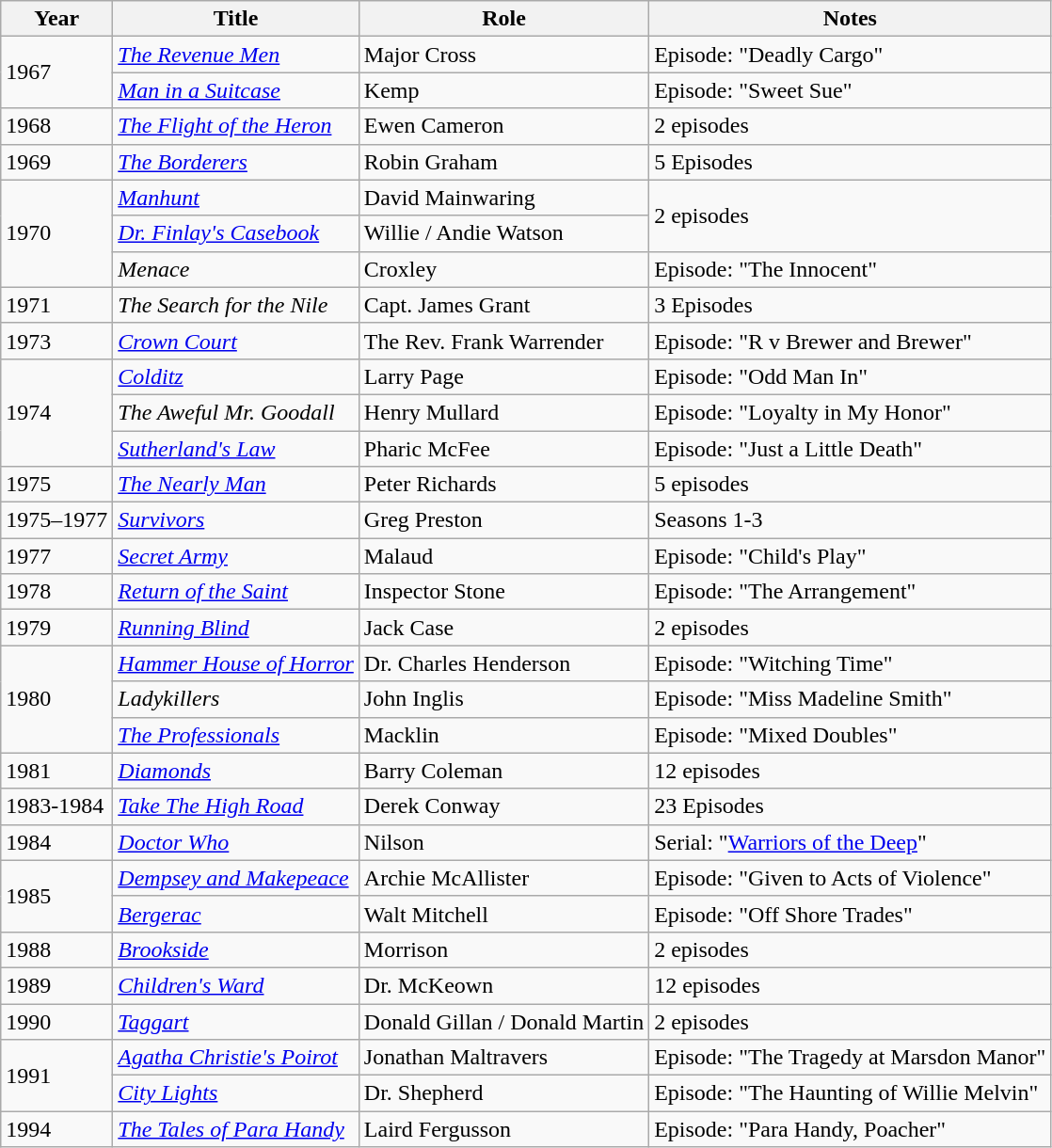<table class="wikitable">
<tr>
<th>Year</th>
<th>Title</th>
<th>Role</th>
<th>Notes</th>
</tr>
<tr>
<td rowspan="2">1967</td>
<td><em><a href='#'>The Revenue Men</a></em></td>
<td>Major Cross</td>
<td>Episode: "Deadly Cargo"</td>
</tr>
<tr>
<td><em><a href='#'>Man in a Suitcase</a></em></td>
<td>Kemp</td>
<td>Episode: "Sweet Sue"</td>
</tr>
<tr>
<td>1968</td>
<td><em><a href='#'>The Flight of the Heron</a></em></td>
<td>Ewen Cameron</td>
<td>2 episodes</td>
</tr>
<tr>
<td>1969</td>
<td><em><a href='#'>The Borderers</a></em></td>
<td>Robin Graham</td>
<td>5 Episodes</td>
</tr>
<tr>
<td rowspan="3">1970</td>
<td><em><a href='#'>Manhunt</a></em></td>
<td>David Mainwaring</td>
<td rowspan="2">2 episodes</td>
</tr>
<tr>
<td><em><a href='#'>Dr. Finlay's Casebook</a></em></td>
<td>Willie / Andie Watson</td>
</tr>
<tr>
<td><em>Menace</em></td>
<td>Croxley</td>
<td>Episode: "The Innocent"</td>
</tr>
<tr>
<td>1971</td>
<td><em>The Search for the Nile</em></td>
<td>Capt. James Grant</td>
<td>3 Episodes</td>
</tr>
<tr>
<td>1973</td>
<td><em><a href='#'>Crown Court</a></em></td>
<td>The Rev. Frank Warrender</td>
<td>Episode: "R v Brewer and Brewer"</td>
</tr>
<tr>
<td rowspan="3">1974</td>
<td><em><a href='#'>Colditz</a></em></td>
<td>Larry Page</td>
<td>Episode: "Odd Man In"</td>
</tr>
<tr>
<td><em>The Aweful Mr. Goodall</em></td>
<td>Henry Mullard</td>
<td>Episode: "Loyalty in My Honor"</td>
</tr>
<tr>
<td><em><a href='#'>Sutherland's Law</a></em></td>
<td>Pharic McFee</td>
<td>Episode: "Just a Little Death"</td>
</tr>
<tr>
<td>1975</td>
<td><em><a href='#'>The Nearly Man</a></em></td>
<td>Peter Richards</td>
<td>5 episodes</td>
</tr>
<tr>
<td>1975–1977</td>
<td><em><a href='#'>Survivors</a></em></td>
<td>Greg Preston</td>
<td>Seasons 1-3</td>
</tr>
<tr>
<td>1977</td>
<td><em><a href='#'>Secret Army</a></em></td>
<td>Malaud</td>
<td>Episode: "Child's Play"</td>
</tr>
<tr>
<td>1978</td>
<td><em><a href='#'>Return of the Saint</a></em></td>
<td>Inspector Stone</td>
<td>Episode: "The Arrangement"</td>
</tr>
<tr>
<td>1979</td>
<td><em><a href='#'>Running Blind</a></em></td>
<td>Jack Case</td>
<td>2 episodes</td>
</tr>
<tr>
<td rowspan="3">1980</td>
<td><em><a href='#'>Hammer House of Horror</a></em></td>
<td>Dr. Charles Henderson</td>
<td>Episode: "Witching Time"</td>
</tr>
<tr>
<td><em>Ladykillers</em></td>
<td>John Inglis</td>
<td>Episode: "Miss Madeline Smith"</td>
</tr>
<tr>
<td><em><a href='#'>The Professionals</a></em></td>
<td>Macklin</td>
<td>Episode: "Mixed Doubles"</td>
</tr>
<tr>
<td>1981</td>
<td><em><a href='#'>Diamonds</a></em></td>
<td>Barry Coleman</td>
<td>12 episodes</td>
</tr>
<tr>
<td>1983-1984</td>
<td><em><a href='#'>Take The High Road</a></em></td>
<td>Derek Conway</td>
<td>23 Episodes</td>
</tr>
<tr>
<td>1984</td>
<td><em><a href='#'>Doctor Who</a></em></td>
<td>Nilson</td>
<td>Serial: "<a href='#'>Warriors of the Deep</a>"</td>
</tr>
<tr>
<td rowspan="2">1985</td>
<td><em><a href='#'>Dempsey and Makepeace</a></em></td>
<td>Archie McAllister</td>
<td>Episode: "Given to Acts of Violence"</td>
</tr>
<tr>
<td><em><a href='#'>Bergerac</a></em></td>
<td>Walt Mitchell</td>
<td>Episode: "Off Shore Trades"</td>
</tr>
<tr>
<td>1988</td>
<td><em><a href='#'>Brookside</a></em></td>
<td>Morrison</td>
<td>2 episodes</td>
</tr>
<tr>
<td>1989</td>
<td><em><a href='#'>Children's Ward</a></em></td>
<td>Dr. McKeown</td>
<td>12 episodes</td>
</tr>
<tr>
<td>1990</td>
<td><em><a href='#'>Taggart</a></em></td>
<td>Donald Gillan / Donald Martin</td>
<td>2 episodes</td>
</tr>
<tr>
<td rowspan="2">1991</td>
<td><em><a href='#'>Agatha Christie's Poirot</a></em></td>
<td>Jonathan Maltravers</td>
<td>Episode: "The Tragedy at Marsdon Manor"</td>
</tr>
<tr>
<td><em><a href='#'>City Lights</a></em></td>
<td>Dr. Shepherd</td>
<td>Episode: "The Haunting of Willie Melvin"</td>
</tr>
<tr>
<td>1994</td>
<td><em><a href='#'>The Tales of Para Handy</a></em></td>
<td>Laird Fergusson</td>
<td>Episode: "Para Handy, Poacher"</td>
</tr>
</table>
